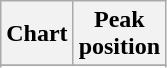<table class="wikitable plainrowheaders">
<tr>
<th>Chart</th>
<th>Peak<br>position</th>
</tr>
<tr>
</tr>
<tr>
</tr>
</table>
